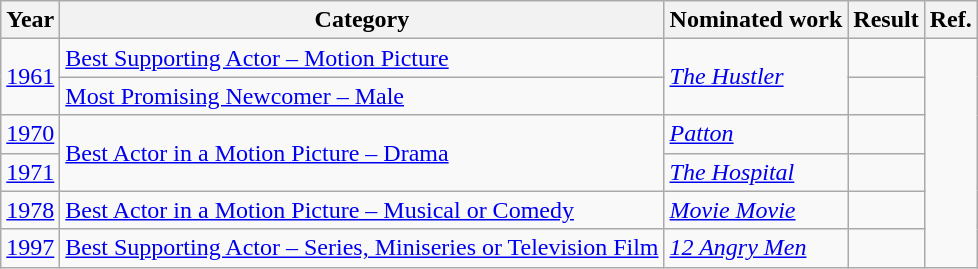<table class="wikitable">
<tr>
<th>Year</th>
<th>Category</th>
<th>Nominated work</th>
<th>Result</th>
<th>Ref.</th>
</tr>
<tr>
<td rowspan="2"><a href='#'>1961</a></td>
<td><a href='#'>Best Supporting Actor – Motion Picture</a></td>
<td rowspan="2"><em><a href='#'>The Hustler</a></em></td>
<td></td>
<td align="center" rowspan="6"></td>
</tr>
<tr>
<td><a href='#'>Most Promising Newcomer – Male</a></td>
<td></td>
</tr>
<tr>
<td><a href='#'>1970</a></td>
<td rowspan="2"><a href='#'>Best Actor in a Motion Picture – Drama</a></td>
<td><em><a href='#'>Patton</a></em></td>
<td></td>
</tr>
<tr>
<td><a href='#'>1971</a></td>
<td><em><a href='#'>The Hospital</a></em></td>
<td></td>
</tr>
<tr>
<td><a href='#'>1978</a></td>
<td><a href='#'>Best Actor in a Motion Picture – Musical or Comedy</a></td>
<td><em><a href='#'>Movie Movie</a></em></td>
<td></td>
</tr>
<tr>
<td><a href='#'>1997</a></td>
<td><a href='#'>Best Supporting Actor – Series, Miniseries or Television Film</a></td>
<td><em><a href='#'>12 Angry Men</a></em></td>
<td></td>
</tr>
</table>
